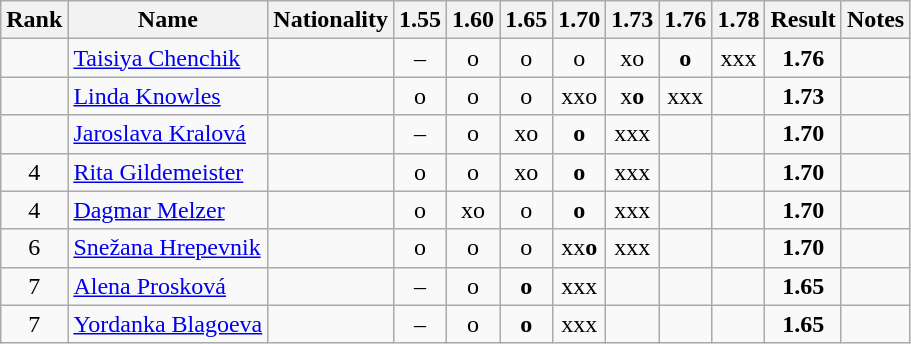<table class="wikitable sortable" style="text-align:center">
<tr>
<th>Rank</th>
<th>Name</th>
<th>Nationality</th>
<th>1.55</th>
<th>1.60</th>
<th>1.65</th>
<th>1.70</th>
<th>1.73</th>
<th>1.76</th>
<th>1.78</th>
<th>Result</th>
<th>Notes</th>
</tr>
<tr>
<td></td>
<td align="left"><a href='#'>Taisiya Chenchik</a></td>
<td align=left></td>
<td>–</td>
<td>o</td>
<td>o</td>
<td>o</td>
<td>xo</td>
<td><strong>o</strong></td>
<td>xxx</td>
<td><strong>1.76</strong></td>
<td></td>
</tr>
<tr>
<td></td>
<td align="left"><a href='#'>Linda Knowles</a></td>
<td align=left></td>
<td>o</td>
<td>o</td>
<td>o</td>
<td>xxo</td>
<td>x<strong>o</strong></td>
<td>xxx</td>
<td></td>
<td><strong>1.73</strong></td>
<td></td>
</tr>
<tr>
<td></td>
<td align="left"><a href='#'>Jaroslava Kralová</a></td>
<td align=left></td>
<td>–</td>
<td>o</td>
<td>xo</td>
<td><strong>o</strong></td>
<td>xxx</td>
<td></td>
<td></td>
<td><strong>1.70</strong></td>
<td></td>
</tr>
<tr>
<td>4</td>
<td align="left"><a href='#'>Rita Gildemeister</a></td>
<td align=left></td>
<td>o</td>
<td>o</td>
<td>xo</td>
<td><strong>o</strong></td>
<td>xxx</td>
<td></td>
<td></td>
<td><strong>1.70</strong></td>
<td></td>
</tr>
<tr>
<td>4</td>
<td align="left"><a href='#'>Dagmar Melzer</a></td>
<td align=left></td>
<td>o</td>
<td>xo</td>
<td>o</td>
<td><strong>o</strong></td>
<td>xxx</td>
<td></td>
<td></td>
<td><strong>1.70</strong></td>
<td></td>
</tr>
<tr>
<td>6</td>
<td align="left"><a href='#'>Snežana Hrepevnik</a></td>
<td align=left></td>
<td>o</td>
<td>o</td>
<td>o</td>
<td>xx<strong>o</strong></td>
<td>xxx</td>
<td></td>
<td></td>
<td><strong>1.70</strong></td>
<td></td>
</tr>
<tr>
<td>7</td>
<td align="left"><a href='#'>Alena Prosková</a></td>
<td align=left></td>
<td>–</td>
<td>o</td>
<td><strong>o</strong></td>
<td>xxx</td>
<td></td>
<td></td>
<td></td>
<td><strong>1.65</strong></td>
<td></td>
</tr>
<tr>
<td>7</td>
<td align="left"><a href='#'>Yordanka Blagoeva</a></td>
<td align=left></td>
<td>–</td>
<td>o</td>
<td><strong>o</strong></td>
<td>xxx</td>
<td></td>
<td></td>
<td></td>
<td><strong>1.65</strong></td>
<td></td>
</tr>
</table>
